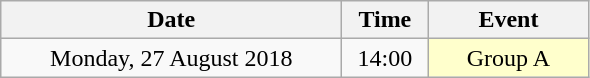<table class="wikitable" style="text-align:center;">
<tr>
<th width="220">Date</th>
<th width="50">Time</th>
<th width="100">Event</th>
</tr>
<tr>
<td>Monday, 27 August 2018</td>
<td>14:00</td>
<td bgcolor="#ffffcc">Group A</td>
</tr>
</table>
